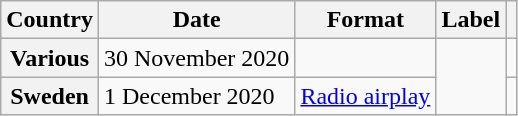<table class="wikitable plainrowheaders">
<tr>
<th scope="col">Country</th>
<th scope="col">Date</th>
<th scope="col">Format</th>
<th scope="col">Label</th>
<th scope="col"></th>
</tr>
<tr>
<th scope="row">Various</th>
<td>30 November 2020</td>
<td></td>
<td rowspan="2"></td>
<td style="text-align:center;"></td>
</tr>
<tr>
<th scope="row">Sweden</th>
<td>1 December 2020</td>
<td><a href='#'>Radio airplay</a></td>
<td style="text-align:center;"></td>
</tr>
</table>
